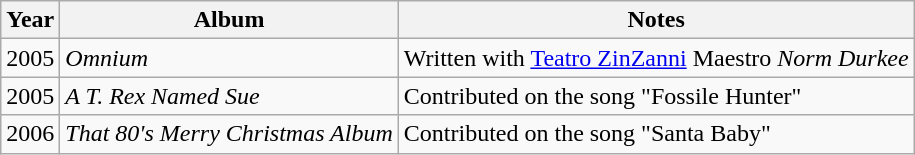<table class="wikitable">
<tr>
<th>Year</th>
<th>Album</th>
<th>Notes</th>
</tr>
<tr>
<td>2005</td>
<td><em>Omnium</em></td>
<td>Written with <a href='#'>Teatro ZinZanni</a> Maestro <em>Norm Durkee</em></td>
</tr>
<tr>
<td>2005</td>
<td><em>A T. Rex Named Sue</em></td>
<td>Contributed on the song "Fossile Hunter"</td>
</tr>
<tr>
<td>2006</td>
<td><em>That 80's Merry Christmas Album</em></td>
<td>Contributed on the song "Santa Baby"</td>
</tr>
</table>
